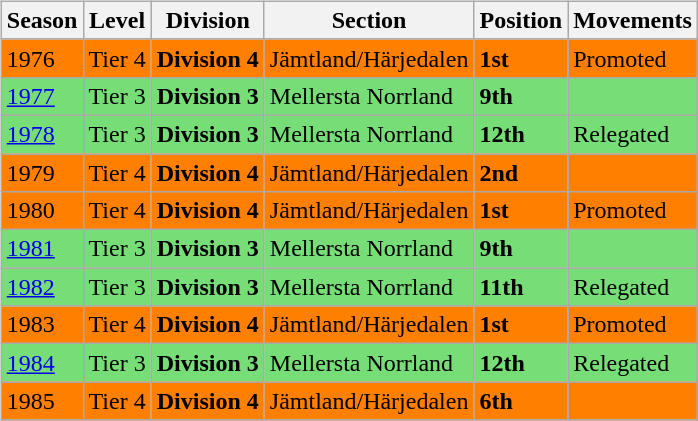<table>
<tr>
<td valign="top" width=0%><br><table class="wikitable">
<tr style="background:#f0f6fa;">
<th><strong>Season</strong></th>
<th><strong>Level</strong></th>
<th><strong>Division</strong></th>
<th><strong>Section</strong></th>
<th><strong>Position</strong></th>
<th><strong>Movements</strong></th>
</tr>
<tr>
<td style="background:#FF7F00;">1976</td>
<td style="background:#FF7F00;">Tier 4</td>
<td style="background:#FF7F00;"><strong>Division 4</strong></td>
<td style="background:#FF7F00;">Jämtland/Härjedalen</td>
<td style="background:#FF7F00;"><strong>1st</strong></td>
<td style="background:#FF7F00;">Promoted</td>
</tr>
<tr>
<td style="background:#77DD77;"><a href='#'>1977</a></td>
<td style="background:#77DD77;">Tier 3</td>
<td style="background:#77DD77;"><strong>Division 3</strong></td>
<td style="background:#77DD77;">Mellersta Norrland</td>
<td style="background:#77DD77;"><strong>9th</strong></td>
<td style="background:#77DD77;"></td>
</tr>
<tr>
<td style="background:#77DD77;"><a href='#'>1978</a></td>
<td style="background:#77DD77;">Tier 3</td>
<td style="background:#77DD77;"><strong>Division 3</strong></td>
<td style="background:#77DD77;">Mellersta Norrland</td>
<td style="background:#77DD77;"><strong>12th</strong></td>
<td style="background:#77DD77;">Relegated</td>
</tr>
<tr>
<td style="background:#FF7F00;">1979</td>
<td style="background:#FF7F00;">Tier 4</td>
<td style="background:#FF7F00;"><strong>Division 4</strong></td>
<td style="background:#FF7F00;">Jämtland/Härjedalen</td>
<td style="background:#FF7F00;"><strong>2nd</strong></td>
<td style="background:#FF7F00;"></td>
</tr>
<tr>
<td style="background:#FF7F00;">1980</td>
<td style="background:#FF7F00;">Tier 4</td>
<td style="background:#FF7F00;"><strong>Division 4</strong></td>
<td style="background:#FF7F00;">Jämtland/Härjedalen</td>
<td style="background:#FF7F00;"><strong>1st</strong></td>
<td style="background:#FF7F00;">Promoted</td>
</tr>
<tr>
<td style="background:#77DD77;"><a href='#'>1981</a></td>
<td style="background:#77DD77;">Tier 3</td>
<td style="background:#77DD77;"><strong>Division 3</strong></td>
<td style="background:#77DD77;">Mellersta Norrland</td>
<td style="background:#77DD77;"><strong>9th</strong></td>
<td style="background:#77DD77;"></td>
</tr>
<tr>
<td style="background:#77DD77;"><a href='#'>1982</a></td>
<td style="background:#77DD77;">Tier 3</td>
<td style="background:#77DD77;"><strong>Division 3</strong></td>
<td style="background:#77DD77;">Mellersta Norrland</td>
<td style="background:#77DD77;"><strong>11th</strong></td>
<td style="background:#77DD77;">Relegated</td>
</tr>
<tr>
<td style="background:#FF7F00;">1983</td>
<td style="background:#FF7F00;">Tier 4</td>
<td style="background:#FF7F00;"><strong>Division 4</strong></td>
<td style="background:#FF7F00;">Jämtland/Härjedalen</td>
<td style="background:#FF7F00;"><strong>1st</strong></td>
<td style="background:#FF7F00;">Promoted</td>
</tr>
<tr>
<td style="background:#77DD77;"><a href='#'>1984</a></td>
<td style="background:#77DD77;">Tier 3</td>
<td style="background:#77DD77;"><strong>Division 3</strong></td>
<td style="background:#77DD77;">Mellersta Norrland</td>
<td style="background:#77DD77;"><strong>12th</strong></td>
<td style="background:#77DD77;">Relegated</td>
</tr>
<tr>
<td style="background:#FF7F00;">1985</td>
<td style="background:#FF7F00;">Tier 4</td>
<td style="background:#FF7F00;"><strong>Division 4</strong></td>
<td style="background:#FF7F00;">Jämtland/Härjedalen</td>
<td style="background:#FF7F00;"><strong>6th</strong></td>
<td style="background:#FF7F00;"></td>
</tr>
</table>

</td>
</tr>
</table>
